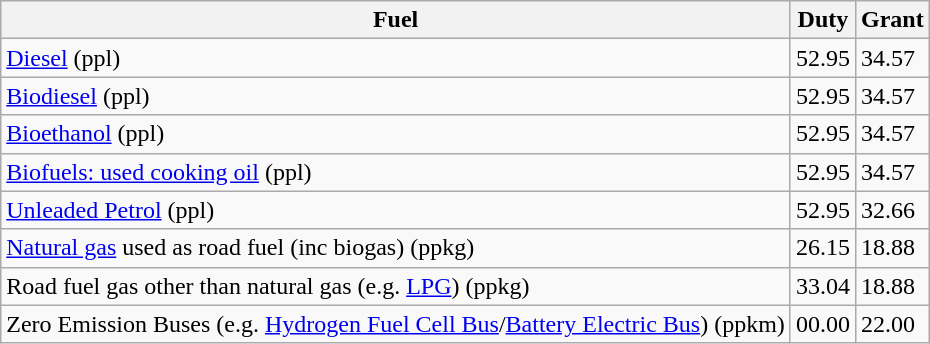<table class="wikitable sortable">
<tr>
<th>Fuel</th>
<th>Duty</th>
<th>Grant</th>
</tr>
<tr>
<td><a href='#'>Diesel</a> (ppl)</td>
<td>52.95</td>
<td>34.57</td>
</tr>
<tr>
<td><a href='#'>Biodiesel</a> (ppl)</td>
<td>52.95</td>
<td>34.57</td>
</tr>
<tr>
<td><a href='#'>Bioethanol</a> (ppl)</td>
<td>52.95</td>
<td>34.57</td>
</tr>
<tr>
<td><a href='#'>Biofuels: used cooking oil</a> (ppl)</td>
<td>52.95</td>
<td>34.57</td>
</tr>
<tr>
<td><a href='#'>Unleaded Petrol</a> (ppl)</td>
<td>52.95</td>
<td>32.66</td>
</tr>
<tr>
<td><a href='#'>Natural gas</a> used as road fuel (inc biogas) (ppkg)</td>
<td>26.15</td>
<td>18.88</td>
</tr>
<tr>
<td>Road fuel gas other than natural gas (e.g. <a href='#'>LPG</a>) (ppkg)</td>
<td>33.04</td>
<td>18.88</td>
</tr>
<tr>
<td>Zero Emission Buses (e.g. <a href='#'>Hydrogen Fuel Cell Bus</a>/<a href='#'>Battery Electric Bus</a>) (ppkm)</td>
<td>00.00</td>
<td>22.00</td>
</tr>
</table>
